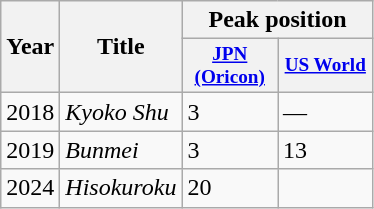<table class="wikitable">
<tr>
<th scope="col" rowspan="2">Year</th>
<th scope="col" rowspan="2">Title</th>
<th scope="col" colspan="2">Peak position</th>
</tr>
<tr>
<th scope="col" style="width:4.5em;font-size:80%;"><a href='#'>JPN (Oricon)</a></th>
<th scope="col" style="width:4.5em;font-size:80%;"><a href='#'>US World</a></th>
</tr>
<tr>
<td>2018</td>
<td><em>Kyoko Shu</em></td>
<td>3</td>
<td>—</td>
</tr>
<tr>
<td>2019</td>
<td><em>Bunmei</em></td>
<td>3</td>
<td>13</td>
</tr>
<tr>
<td>2024</td>
<td><em>Hisokuroku</em></td>
<td>20</td>
<td></td>
</tr>
</table>
